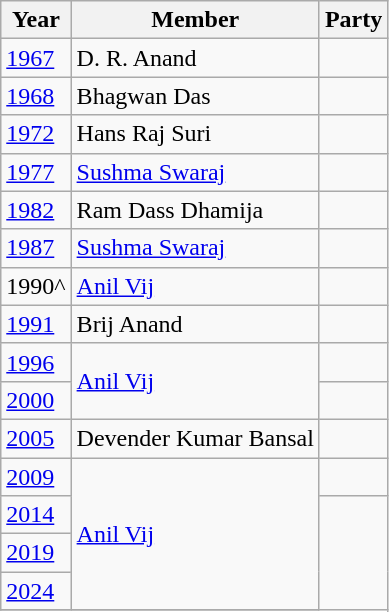<table class="wikitable">
<tr>
<th>Year</th>
<th>Member</th>
<th colspan=2>Party</th>
</tr>
<tr>
<td><a href='#'>1967</a></td>
<td>D. R. Anand</td>
<td></td>
</tr>
<tr>
<td><a href='#'>1968</a></td>
<td>Bhagwan Das</td>
<td></td>
</tr>
<tr>
<td><a href='#'>1972</a></td>
<td>Hans Raj Suri</td>
<td></td>
</tr>
<tr>
<td><a href='#'>1977</a></td>
<td><a href='#'>Sushma Swaraj</a></td>
<td></td>
</tr>
<tr>
<td><a href='#'>1982</a></td>
<td>Ram Dass Dhamija</td>
<td></td>
</tr>
<tr>
<td><a href='#'>1987</a></td>
<td><a href='#'>Sushma Swaraj</a></td>
<td></td>
</tr>
<tr>
<td>1990^</td>
<td><a href='#'>Anil Vij</a></td>
</tr>
<tr>
<td><a href='#'>1991</a></td>
<td>Brij Anand</td>
<td></td>
</tr>
<tr>
<td><a href='#'>1996</a></td>
<td rowspan="2"><a href='#'>Anil Vij</a></td>
<td></td>
</tr>
<tr>
<td><a href='#'>2000</a></td>
</tr>
<tr>
<td><a href='#'>2005</a></td>
<td>Devender Kumar Bansal</td>
<td></td>
</tr>
<tr>
<td><a href='#'>2009</a></td>
<td rowspan="4"><a href='#'>Anil Vij</a></td>
<td></td>
</tr>
<tr>
<td><a href='#'>2014</a></td>
</tr>
<tr>
<td><a href='#'>2019</a></td>
</tr>
<tr>
<td><a href='#'>2024</a></td>
</tr>
<tr>
</tr>
</table>
